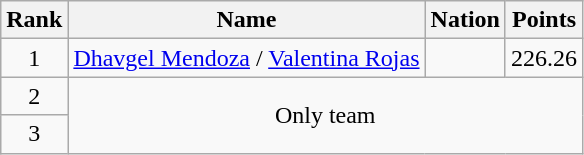<table class="wikitable" style="text-align:center">
<tr>
<th>Rank</th>
<th>Name</th>
<th>Nation</th>
<th>Points</th>
</tr>
<tr>
<td>1</td>
<td align=left><a href='#'>Dhavgel Mendoza</a> / <a href='#'>Valentina Rojas</a></td>
<td align=left></td>
<td>226.26</td>
</tr>
<tr>
<td>2</td>
<td colspan="3" rowspan="2">Only team</td>
</tr>
<tr>
<td>3</td>
</tr>
</table>
